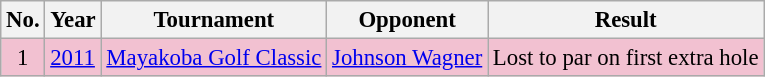<table class="wikitable" style="font-size:95%;">
<tr>
<th>No.</th>
<th>Year</th>
<th>Tournament</th>
<th>Opponent</th>
<th>Result</th>
</tr>
<tr style="background:#F2C1D1;">
<td align=center>1</td>
<td><a href='#'>2011</a></td>
<td><a href='#'>Mayakoba Golf Classic</a></td>
<td> <a href='#'>Johnson Wagner</a></td>
<td>Lost to par on first extra hole</td>
</tr>
</table>
